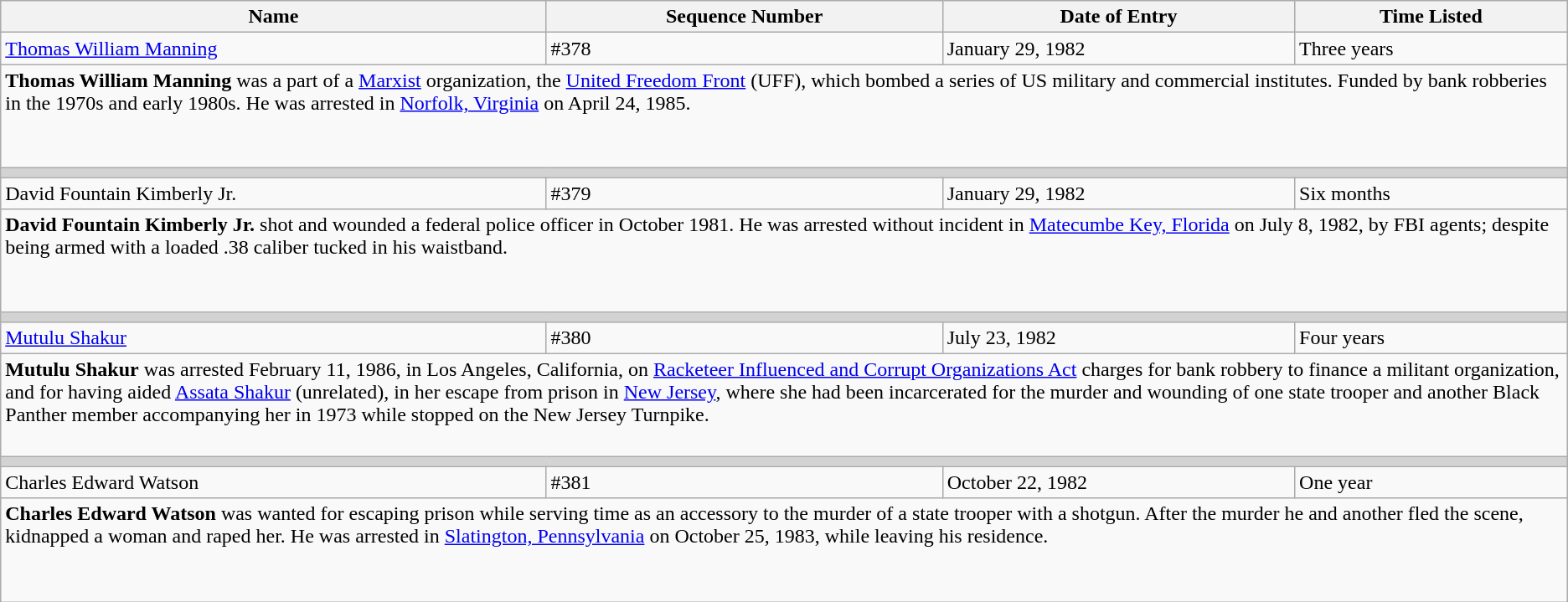<table class="wikitable">
<tr>
<th>Name</th>
<th>Sequence Number</th>
<th>Date of Entry</th>
<th>Time Listed</th>
</tr>
<tr>
<td height="10"><a href='#'>Thomas William Manning</a></td>
<td>#378</td>
<td>January 29, 1982</td>
<td>Three years</td>
</tr>
<tr>
<td colspan="4" valign="top" height="75"><strong>Thomas William Manning</strong> was a part of a <a href='#'>Marxist</a> organization, the <a href='#'>United Freedom Front</a> (UFF), which bombed a series of US military and commercial institutes. Funded by bank robberies in the 1970s and early 1980s. He was arrested in <a href='#'>Norfolk, Virginia</a> on April 24, 1985.</td>
</tr>
<tr>
<td colSpan="4" style="background-color:lightgrey;"></td>
</tr>
<tr>
<td height="10">David Fountain Kimberly Jr.</td>
<td>#379</td>
<td>January 29, 1982</td>
<td>Six months</td>
</tr>
<tr>
<td colspan="4" valign="top" height="75"><strong>David Fountain Kimberly Jr.</strong> shot and wounded a federal police officer in October 1981. He was arrested without incident in <a href='#'>Matecumbe Key, Florida</a> on July 8, 1982, by FBI agents; despite being armed with a loaded .38 caliber tucked in his waistband.</td>
</tr>
<tr>
<td colSpan="4" style="background-color:lightgrey;"></td>
</tr>
<tr>
<td height="10"><a href='#'>Mutulu Shakur</a></td>
<td>#380</td>
<td>July 23, 1982</td>
<td>Four years</td>
</tr>
<tr>
<td colspan="4" valign="top" height="75"><strong>Mutulu Shakur</strong> was arrested February 11, 1986, in Los Angeles, California, on <a href='#'>Racketeer Influenced and Corrupt Organizations Act</a> charges for bank robbery to finance a militant organization, and for having aided <a href='#'>Assata Shakur</a> (unrelated), in her escape from prison in <a href='#'>New Jersey</a>, where she had been incarcerated for the murder and wounding of one state trooper and another Black Panther member accompanying her in 1973 while stopped on the New Jersey Turnpike.</td>
</tr>
<tr>
<td colSpan="4" style="background-color:lightgrey;"></td>
</tr>
<tr>
<td height="10">Charles Edward Watson</td>
<td>#381</td>
<td>October 22, 1982</td>
<td>One year</td>
</tr>
<tr>
<td colspan="4" valign="top" height="75"><strong>Charles Edward Watson</strong> was wanted for escaping prison while serving time as an accessory to the murder of a state trooper with a shotgun. After the murder he and another fled the scene, kidnapped a woman and raped her. He was arrested in <a href='#'>Slatington, Pennsylvania</a> on October 25, 1983, while leaving his residence.</td>
</tr>
</table>
